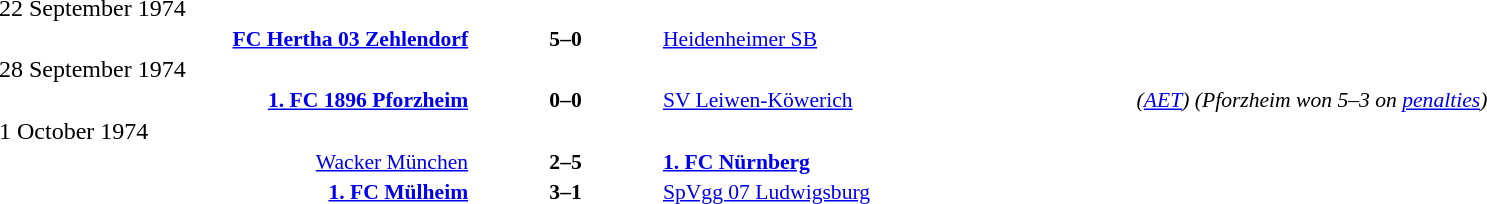<table width=100% cellspacing=1>
<tr>
<th width=25%></th>
<th width=10%></th>
<th width=25%></th>
<th></th>
</tr>
<tr>
<td>22 September 1974</td>
</tr>
<tr style=font-size:90%>
<td align=right><strong><a href='#'>FC Hertha 03 Zehlendorf</a></strong></td>
<td align=center><strong>5–0</strong></td>
<td><a href='#'>Heidenheimer SB</a></td>
</tr>
<tr>
<td>28 September 1974</td>
</tr>
<tr style=font-size:90%>
<td align=right><strong><a href='#'>1. FC 1896 Pforzheim</a></strong></td>
<td align=center><strong>0–0</strong></td>
<td><a href='#'>SV Leiwen-Köwerich</a></td>
<td><em>(<a href='#'>AET</a>) (Pforzheim won 5–3 on <a href='#'>penalties</a>)</em></td>
</tr>
<tr>
<td>1 October 1974</td>
</tr>
<tr style=font-size:90%>
<td align=right><a href='#'>Wacker München</a></td>
<td align=center><strong>2–5</strong></td>
<td><strong><a href='#'>1. FC Nürnberg</a></strong></td>
</tr>
<tr style=font-size:90%>
<td align=right><strong><a href='#'>1. FC Mülheim</a></strong></td>
<td align=center><strong>3–1</strong></td>
<td><a href='#'>SpVgg 07 Ludwigsburg</a></td>
</tr>
</table>
